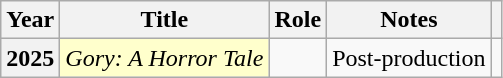<table class="wikitable plainrowheaders">
<tr>
<th scope="col">Year</th>
<th scope="col">Title</th>
<th scope="col">Role</th>
<th scope="col">Notes</th>
<th scope="col"></th>
</tr>
<tr>
<th scope="row">2025</th>
<td style="background-color:#FFFFCC"><em>Gory: A Horror Tale</em> </td>
<td></td>
<td>Post-production</td>
<td style="text-align:center"></td>
</tr>
</table>
